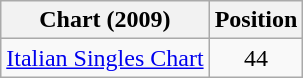<table class="wikitable">
<tr>
<th>Chart (2009)</th>
<th>Position</th>
</tr>
<tr>
<td><a href='#'>Italian Singles Chart</a></td>
<td style="text-align:center;">44</td>
</tr>
</table>
